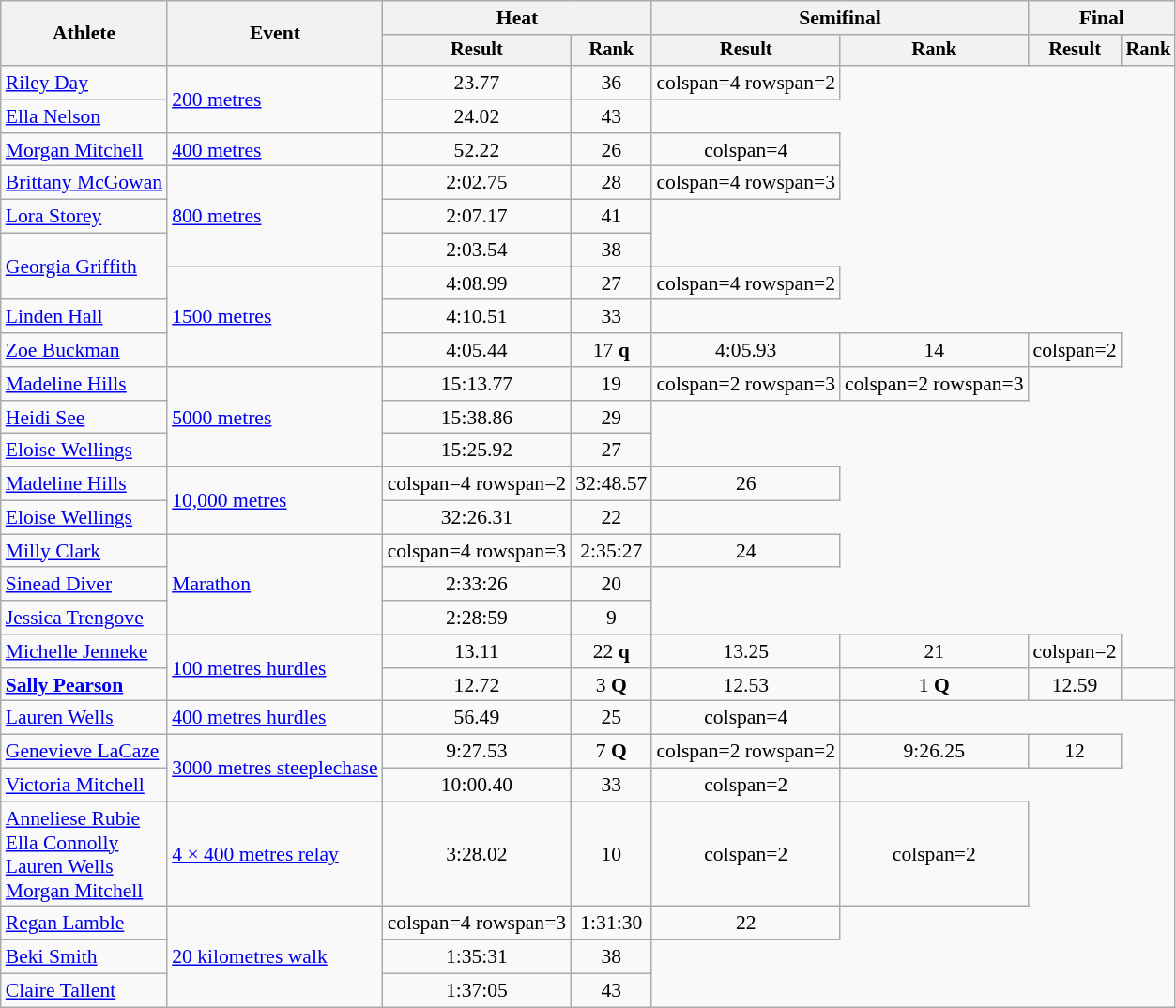<table class=wikitable style=font-size:90%>
<tr>
<th rowspan=2>Athlete</th>
<th rowspan=2>Event</th>
<th colspan=2>Heat</th>
<th colspan=2>Semifinal</th>
<th colspan=2>Final</th>
</tr>
<tr style=font-size:95%>
<th>Result</th>
<th>Rank</th>
<th>Result</th>
<th>Rank</th>
<th>Result</th>
<th>Rank</th>
</tr>
<tr align=center>
<td align=left><a href='#'>Riley Day</a></td>
<td align=left rowspan=2><a href='#'>200 metres</a></td>
<td>23.77</td>
<td>36</td>
<td>colspan=4 rowspan=2 </td>
</tr>
<tr align=center>
<td align=left><a href='#'>Ella Nelson</a></td>
<td>24.02</td>
<td>43</td>
</tr>
<tr align=center>
<td align=left><a href='#'>Morgan Mitchell</a></td>
<td align=left><a href='#'>400 metres</a></td>
<td>52.22</td>
<td>26</td>
<td>colspan=4 </td>
</tr>
<tr align=center>
<td align=left><a href='#'>Brittany McGowan</a></td>
<td align=left rowspan=3><a href='#'>800 metres</a></td>
<td>2:02.75</td>
<td>28</td>
<td>colspan=4 rowspan=3 </td>
</tr>
<tr align=center>
<td align=left><a href='#'>Lora Storey</a></td>
<td>2:07.17</td>
<td>41</td>
</tr>
<tr align=center>
<td align=left rowspan=2><a href='#'>Georgia Griffith</a></td>
<td>2:03.54</td>
<td>38</td>
</tr>
<tr align=center>
<td align=left rowspan=3><a href='#'>1500 metres</a></td>
<td>4:08.99</td>
<td>27</td>
<td>colspan=4 rowspan=2 </td>
</tr>
<tr align=center>
<td align=left><a href='#'>Linden Hall</a></td>
<td>4:10.51</td>
<td>33</td>
</tr>
<tr align=center>
<td align=left><a href='#'>Zoe Buckman</a></td>
<td>4:05.44</td>
<td>17 <strong>q</strong></td>
<td>4:05.93</td>
<td>14</td>
<td>colspan=2 </td>
</tr>
<tr align=center>
<td align=left><a href='#'>Madeline Hills</a></td>
<td align=left rowspan=3><a href='#'>5000 metres</a></td>
<td>15:13.77</td>
<td>19</td>
<td>colspan=2 rowspan=3 </td>
<td>colspan=2 rowspan=3 </td>
</tr>
<tr align=center>
<td align=left><a href='#'>Heidi See</a></td>
<td>15:38.86</td>
<td>29</td>
</tr>
<tr align=center>
<td align=left><a href='#'>Eloise Wellings</a></td>
<td>15:25.92</td>
<td>27</td>
</tr>
<tr align=center>
<td align=left><a href='#'>Madeline Hills</a></td>
<td align=left rowspan=2><a href='#'>10,000 metres</a></td>
<td>colspan=4 rowspan=2 </td>
<td>32:48.57</td>
<td>26</td>
</tr>
<tr align=center>
<td align=left><a href='#'>Eloise Wellings</a></td>
<td>32:26.31 <strong></strong></td>
<td>22</td>
</tr>
<tr align=center>
<td align=left><a href='#'>Milly Clark</a></td>
<td align=left rowspan=3><a href='#'>Marathon</a></td>
<td>colspan=4 rowspan=3 </td>
<td>2:35:27</td>
<td>24</td>
</tr>
<tr align=center>
<td align=left><a href='#'>Sinead Diver</a></td>
<td>2:33:26</td>
<td>20</td>
</tr>
<tr align=center>
<td align=left><a href='#'>Jessica Trengove</a></td>
<td>2:28:59</td>
<td>9</td>
</tr>
<tr align=center>
<td align=left><a href='#'>Michelle Jenneke</a></td>
<td align=left rowspan=2><a href='#'>100 metres hurdles</a></td>
<td>13.11</td>
<td>22 <strong>q</strong></td>
<td>13.25</td>
<td>21</td>
<td>colspan=2 </td>
</tr>
<tr align=center>
<td align=left><strong><a href='#'>Sally Pearson</a></strong></td>
<td>12.72</td>
<td>3 <strong>Q</strong></td>
<td>12.53</td>
<td>1 <strong>Q</strong></td>
<td>12.59</td>
<td></td>
</tr>
<tr align=center>
<td align=left><a href='#'>Lauren Wells</a></td>
<td align=left><a href='#'>400 metres hurdles</a></td>
<td>56.49</td>
<td>25</td>
<td>colspan=4 </td>
</tr>
<tr align=center>
<td align=left><a href='#'>Genevieve LaCaze</a></td>
<td align=left rowspan=2><a href='#'>3000 metres steeplechase</a></td>
<td>9:27.53 <strong></strong></td>
<td>7 <strong>Q</strong></td>
<td>colspan=2 rowspan=2 </td>
<td>9:26.25 <strong></strong></td>
<td>12</td>
</tr>
<tr align=center>
<td align=left><a href='#'>Victoria Mitchell</a></td>
<td>10:00.40</td>
<td>33</td>
<td>colspan=2 </td>
</tr>
<tr align=center>
<td align=left><a href='#'>Anneliese Rubie</a><br><a href='#'>Ella Connolly</a><br><a href='#'>Lauren Wells</a><br><a href='#'>Morgan Mitchell</a></td>
<td align=left><a href='#'>4 × 400 metres relay</a></td>
<td>3:28.02 <strong></strong></td>
<td>10</td>
<td>colspan=2 </td>
<td>colspan=2 </td>
</tr>
<tr align=center>
<td align=left><a href='#'>Regan Lamble</a></td>
<td align=left rowspan=3><a href='#'>20 kilometres walk</a></td>
<td>colspan=4 rowspan=3 </td>
<td>1:31:30</td>
<td>22</td>
</tr>
<tr align=center>
<td align=left><a href='#'>Beki Smith</a></td>
<td>1:35:31</td>
<td>38</td>
</tr>
<tr align=center>
<td align=left><a href='#'>Claire Tallent</a></td>
<td>1:37:05 <strong></strong></td>
<td>43</td>
</tr>
</table>
